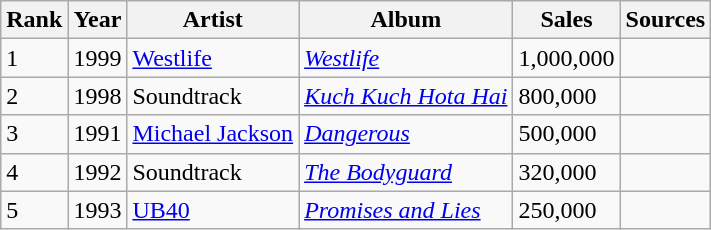<table class="wikitable sortable">
<tr>
<th>Rank</th>
<th>Year</th>
<th>Artist</th>
<th>Album</th>
<th>Sales</th>
<th>Sources</th>
</tr>
<tr>
<td>1</td>
<td>1999</td>
<td><a href='#'>Westlife</a></td>
<td><em><a href='#'>Westlife</a></em></td>
<td>1,000,000</td>
<td></td>
</tr>
<tr>
<td>2</td>
<td>1998</td>
<td>Soundtrack</td>
<td><em><a href='#'>Kuch Kuch Hota Hai</a></em></td>
<td>800,000</td>
<td></td>
</tr>
<tr>
<td>3</td>
<td>1991</td>
<td><a href='#'>Michael Jackson</a></td>
<td><em><a href='#'>Dangerous</a></em></td>
<td>500,000</td>
<td></td>
</tr>
<tr>
<td>4</td>
<td>1992</td>
<td>Soundtrack</td>
<td><em><a href='#'>The Bodyguard</a></em></td>
<td>320,000</td>
<td></td>
</tr>
<tr>
<td>5</td>
<td>1993</td>
<td><a href='#'>UB40</a></td>
<td><em><a href='#'>Promises and Lies</a></em></td>
<td>250,000</td>
<td></td>
</tr>
</table>
